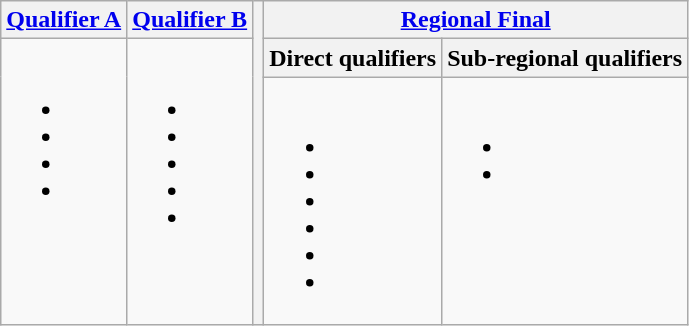<table class="wikitable">
<tr>
<th><a href='#'>Qualifier A</a></th>
<th><a href='#'>Qualifier B</a></th>
<th rowspan=3></th>
<th colspan=2><a href='#'> Regional Final</a></th>
</tr>
<tr>
<td rowspan=2 valign=top><br><ul><li><strong></strong></li><li></li><li></li><li></li></ul></td>
<td rowspan=2 valign=top><br><ul><li></li><li></li><li><strong></strong></li><li></li><li></li></ul></td>
<th>Direct qualifiers</th>
<th>Sub-regional qualifiers</th>
</tr>
<tr>
<td valign=top><br><ul><li></li><li></li><li></li><li><strong></strong></li><li><strong></strong></li><li></li></ul></td>
<td valign=top><br><ul><li></li><li></li></ul></td>
</tr>
</table>
